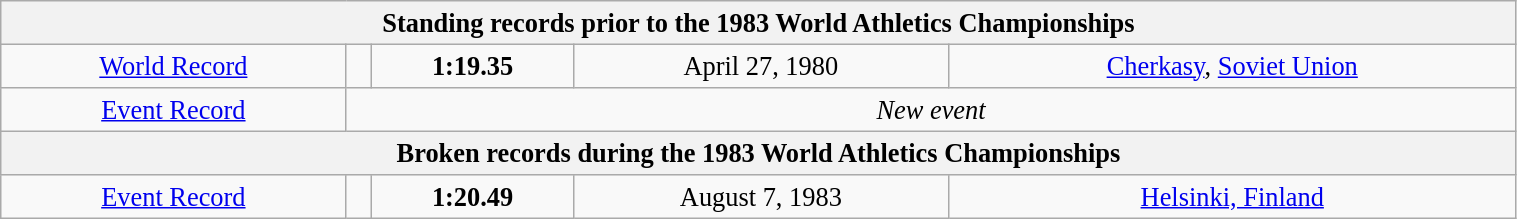<table class="wikitable" style=" text-align:center; font-size:110%;" width="80%">
<tr>
<th colspan="5">Standing records prior to the 1983 World Athletics Championships</th>
</tr>
<tr>
<td><a href='#'>World Record</a></td>
<td></td>
<td><strong>1:19.35</strong></td>
<td>April 27, 1980</td>
<td> <a href='#'>Cherkasy</a>, <a href='#'>Soviet Union</a></td>
</tr>
<tr>
<td><a href='#'>Event Record</a></td>
<td colspan="4"><em>New event</em></td>
</tr>
<tr>
<th colspan="5">Broken records during the 1983 World Athletics Championships</th>
</tr>
<tr>
<td><a href='#'>Event Record</a></td>
<td></td>
<td><strong>1:20.49</strong></td>
<td>August 7, 1983</td>
<td> <a href='#'>Helsinki, Finland</a></td>
</tr>
</table>
